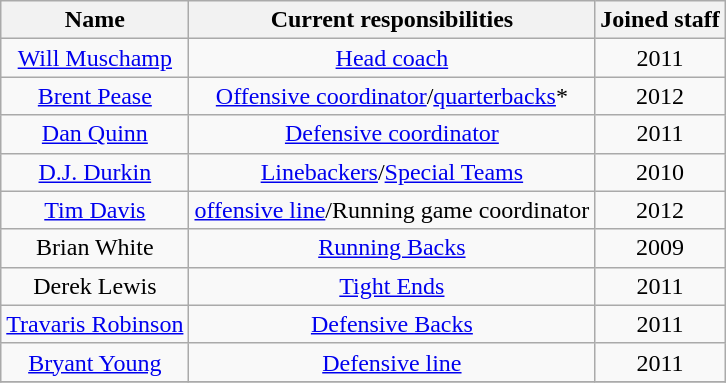<table class="wikitable">
<tr>
<th>Name</th>
<th>Current responsibilities</th>
<th>Joined staff</th>
</tr>
<tr align="center">
<td><a href='#'>Will Muschamp</a></td>
<td><a href='#'>Head coach</a></td>
<td>2011</td>
</tr>
<tr align="center">
<td><a href='#'>Brent Pease</a></td>
<td><a href='#'>Offensive coordinator</a>/<a href='#'>quarterbacks</a>*</td>
<td>2012</td>
</tr>
<tr align="center">
<td><a href='#'>Dan Quinn</a></td>
<td><a href='#'>Defensive coordinator</a></td>
<td>2011</td>
</tr>
<tr align="center">
<td><a href='#'>D.J. Durkin</a></td>
<td><a href='#'>Linebackers</a>/<a href='#'>Special Teams</a></td>
<td>2010</td>
</tr>
<tr align="center">
<td><a href='#'>Tim Davis</a></td>
<td><a href='#'>offensive line</a>/Running game coordinator</td>
<td>2012</td>
</tr>
<tr align="center">
<td>Brian White</td>
<td><a href='#'>Running Backs</a></td>
<td>2009</td>
</tr>
<tr align="center">
<td>Derek Lewis</td>
<td><a href='#'>Tight Ends</a></td>
<td>2011</td>
</tr>
<tr align="center">
<td><a href='#'>Travaris Robinson</a></td>
<td><a href='#'>Defensive Backs</a></td>
<td>2011</td>
</tr>
<tr align="center">
<td><a href='#'>Bryant Young</a></td>
<td><a href='#'>Defensive line</a></td>
<td>2011</td>
</tr>
<tr align="center">
</tr>
</table>
